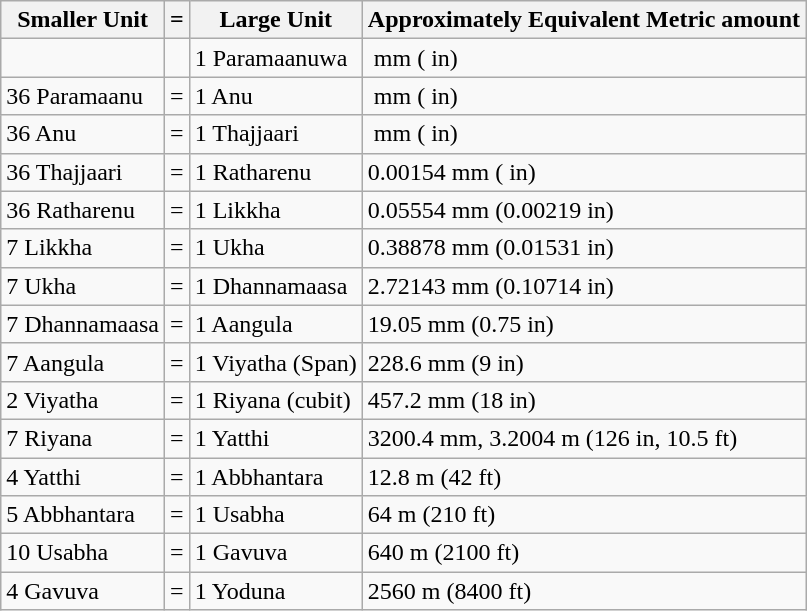<table class="wikitable">
<tr>
<th>Smaller Unit</th>
<th>=</th>
<th>Large Unit</th>
<th>Approximately Equivalent Metric amount</th>
</tr>
<tr>
<td></td>
<td></td>
<td>1 Paramaanuwa</td>
<td> mm ( in)</td>
</tr>
<tr>
<td>36 Paramaanu</td>
<td>=</td>
<td>1 Anu</td>
<td> mm ( in)</td>
</tr>
<tr>
<td>36 Anu</td>
<td>=</td>
<td>1 Thajjaari</td>
<td> mm ( in)</td>
</tr>
<tr>
<td>36 Thajjaari</td>
<td>=</td>
<td>1 Ratharenu</td>
<td>0.00154 mm ( in)</td>
</tr>
<tr>
<td>36 Ratharenu</td>
<td>=</td>
<td>1 Likkha</td>
<td>0.05554 mm (0.00219 in)</td>
</tr>
<tr>
<td>7 Likkha</td>
<td>=</td>
<td>1 Ukha</td>
<td>0.38878 mm (0.01531 in)</td>
</tr>
<tr>
<td>7 Ukha</td>
<td>=</td>
<td>1 Dhannamaasa</td>
<td>2.72143 mm (0.10714 in)</td>
</tr>
<tr>
<td>7 Dhannamaasa</td>
<td>=</td>
<td>1 Aangula</td>
<td>19.05 mm (0.75 in)</td>
</tr>
<tr>
<td>7 Aangula</td>
<td>=</td>
<td>1 Viyatha (Span)</td>
<td>228.6 mm (9 in)</td>
</tr>
<tr>
<td>2 Viyatha</td>
<td>=</td>
<td>1 Riyana (cubit)</td>
<td>457.2 mm (18 in)</td>
</tr>
<tr>
<td>7 Riyana</td>
<td>=</td>
<td>1 Yatthi</td>
<td>3200.4 mm, 3.2004 m (126 in, 10.5 ft)</td>
</tr>
<tr>
<td>4 Yatthi</td>
<td>=</td>
<td>1 Abbhantara</td>
<td>12.8 m (42 ft)</td>
</tr>
<tr>
<td>5 Abbhantara</td>
<td>=</td>
<td>1 Usabha</td>
<td>64 m (210 ft)</td>
</tr>
<tr>
<td>10 Usabha</td>
<td>=</td>
<td>1 Gavuva</td>
<td>640 m (2100 ft)</td>
</tr>
<tr>
<td>4 Gavuva</td>
<td>=</td>
<td>1 Yoduna</td>
<td>2560 m (8400 ft)</td>
</tr>
</table>
